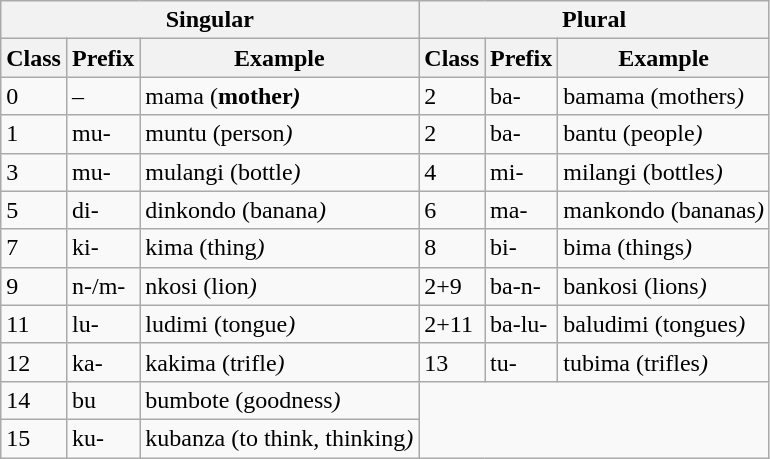<table class="wikitable">
<tr>
<th colspan=3 align="center">Singular</th>
<th colspan=3 align="center">Plural</th>
</tr>
<tr>
<th>Class</th>
<th>Prefix</th>
<th>Example</th>
<th>Class</th>
<th>Prefix</th>
<th>Example</th>
</tr>
<tr>
<td>0</td>
<td>–</td>
<td>mama (<strong>mother<em>)</td>
<td>2</td>
<td>ba-</td>
<td>bamama (</em>mothers<em>)</td>
</tr>
<tr>
<td>1</td>
<td>mu-</td>
<td>muntu (</em>person<em>)</td>
<td>2</td>
<td>ba-</td>
<td>bantu (</em>people<em>)</td>
</tr>
<tr>
<td>3</td>
<td>mu-</td>
<td>mulangi (</em>bottle<em>)</td>
<td>4</td>
<td>mi-</td>
<td>milangi (</em>bottles<em>)</td>
</tr>
<tr>
<td>5</td>
<td>di-</td>
<td>dinkondo (</em>banana<em>)</td>
<td>6</td>
<td>ma-</td>
<td>mankondo (</em>bananas<em>)</td>
</tr>
<tr>
<td>7</td>
<td>ki-</td>
<td>kima (</em>thing<em>)</td>
<td>8</td>
<td>bi-</td>
<td>bima (</em>things<em>)</td>
</tr>
<tr>
<td>9</td>
<td>n-/m-</td>
<td>nkosi (</em>lion<em>)</td>
<td>2+9</td>
<td>ba-n-</td>
<td>bankosi (</em>lions<em>)</td>
</tr>
<tr>
<td>11</td>
<td>lu-</td>
<td>ludimi (</em>tongue<em>)</td>
<td>2+11</td>
<td>ba-lu-</td>
<td>baludimi (</em>tongues<em>)</td>
</tr>
<tr>
<td>12</td>
<td>ka-</td>
<td>kakima (</em>trifle<em>)</td>
<td>13</td>
<td>tu-</td>
<td>tubima (</em>trifles<em>)</td>
</tr>
<tr>
<td>14</td>
<td>bu</td>
<td>bumbote (</em>goodness<em>)</td>
</tr>
<tr>
<td>15</td>
<td>ku-</td>
<td>kubanza (</em>to think, thinking<em>)</td>
</tr>
</table>
